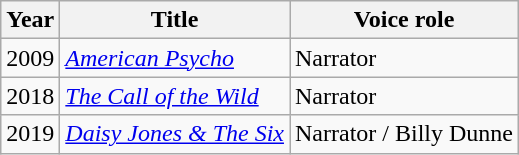<table class="wikitable">
<tr>
<th>Year</th>
<th>Title</th>
<th>Voice role</th>
</tr>
<tr>
<td>2009</td>
<td><em><a href='#'>American Psycho</a></em></td>
<td>Narrator</td>
</tr>
<tr>
<td>2018</td>
<td><em><a href='#'>The Call of the Wild</a></em></td>
<td>Narrator</td>
</tr>
<tr>
<td>2019</td>
<td><em><a href='#'>Daisy Jones & The Six</a></em></td>
<td>Narrator / Billy Dunne</td>
</tr>
</table>
